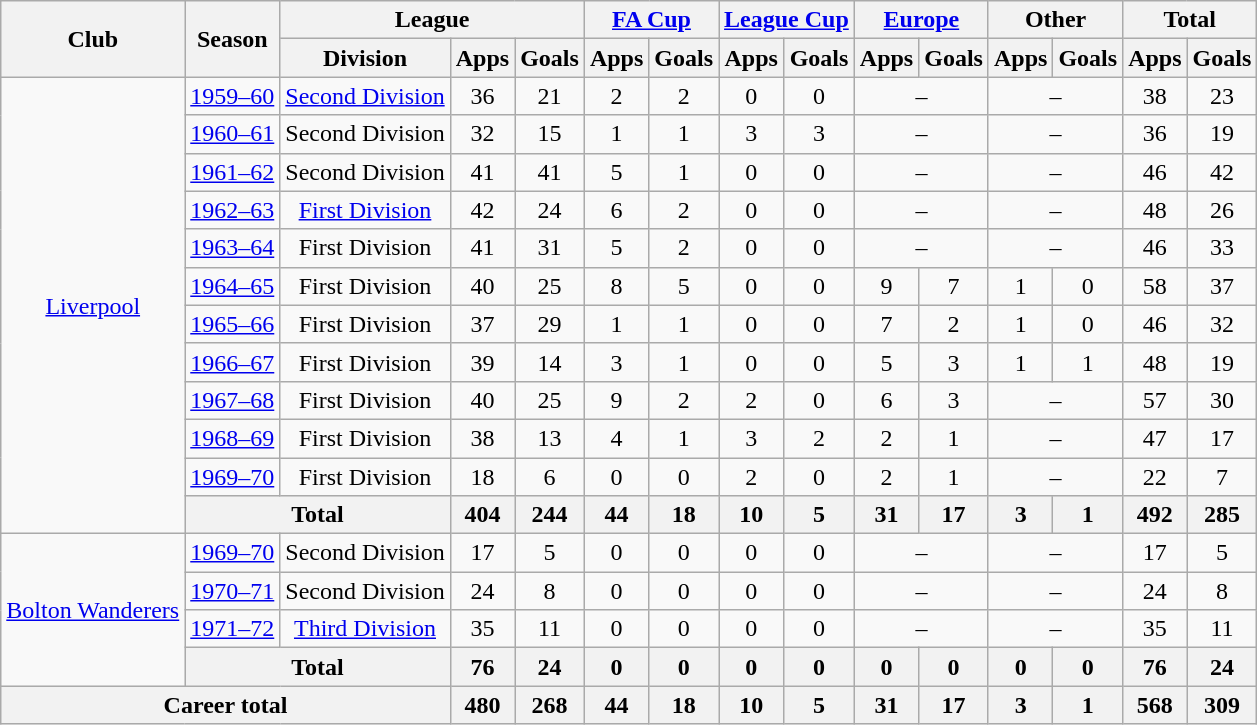<table class="wikitable" style="text-align:center">
<tr>
<th rowspan="2">Club</th>
<th rowspan="2">Season</th>
<th colspan="3">League</th>
<th colspan="2"><a href='#'>FA Cup</a></th>
<th colspan="2"><a href='#'>League Cup</a></th>
<th colspan="2"><a href='#'>Europe</a></th>
<th colspan="2">Other</th>
<th colspan="2">Total</th>
</tr>
<tr>
<th>Division</th>
<th>Apps</th>
<th>Goals</th>
<th>Apps</th>
<th>Goals</th>
<th>Apps</th>
<th>Goals</th>
<th>Apps</th>
<th>Goals</th>
<th>Apps</th>
<th>Goals</th>
<th>Apps</th>
<th>Goals</th>
</tr>
<tr>
<td rowspan="12"><a href='#'>Liverpool</a></td>
<td><a href='#'>1959–60</a></td>
<td><a href='#'>Second Division</a></td>
<td>36</td>
<td>21</td>
<td>2</td>
<td>2</td>
<td>0</td>
<td>0</td>
<td colspan="2">–</td>
<td colspan="2">–</td>
<td>38</td>
<td>23</td>
</tr>
<tr>
<td><a href='#'>1960–61</a></td>
<td>Second Division</td>
<td>32</td>
<td>15</td>
<td>1</td>
<td>1</td>
<td>3</td>
<td>3</td>
<td colspan="2">–</td>
<td colspan="2">–</td>
<td>36</td>
<td>19</td>
</tr>
<tr>
<td><a href='#'>1961–62</a></td>
<td>Second Division</td>
<td>41</td>
<td>41</td>
<td>5</td>
<td>1</td>
<td>0</td>
<td>0</td>
<td colspan="2">–</td>
<td colspan="2">–</td>
<td>46</td>
<td>42</td>
</tr>
<tr>
<td><a href='#'>1962–63</a></td>
<td><a href='#'>First Division</a></td>
<td>42</td>
<td>24</td>
<td>6</td>
<td>2</td>
<td>0</td>
<td>0</td>
<td colspan="2">–</td>
<td colspan="2">–</td>
<td>48</td>
<td>26</td>
</tr>
<tr>
<td><a href='#'>1963–64</a></td>
<td>First Division</td>
<td>41</td>
<td>31</td>
<td>5</td>
<td>2</td>
<td>0</td>
<td>0</td>
<td colspan="2">–</td>
<td colspan="2">–</td>
<td>46</td>
<td>33</td>
</tr>
<tr>
<td><a href='#'>1964–65</a></td>
<td>First Division</td>
<td>40</td>
<td>25</td>
<td>8</td>
<td>5</td>
<td>0</td>
<td>0</td>
<td>9</td>
<td>7</td>
<td>1</td>
<td>0</td>
<td>58</td>
<td>37</td>
</tr>
<tr>
<td><a href='#'>1965–66</a></td>
<td>First Division</td>
<td>37</td>
<td>29</td>
<td>1</td>
<td>1</td>
<td>0</td>
<td>0</td>
<td>7</td>
<td>2</td>
<td>1</td>
<td>0</td>
<td>46</td>
<td>32</td>
</tr>
<tr>
<td><a href='#'>1966–67</a></td>
<td>First Division</td>
<td>39</td>
<td>14</td>
<td>3</td>
<td>1</td>
<td>0</td>
<td>0</td>
<td>5</td>
<td>3</td>
<td>1</td>
<td>1</td>
<td>48</td>
<td>19</td>
</tr>
<tr>
<td><a href='#'>1967–68</a></td>
<td>First Division</td>
<td>40</td>
<td>25</td>
<td>9</td>
<td>2</td>
<td>2</td>
<td>0</td>
<td>6</td>
<td>3</td>
<td colspan="2">–</td>
<td>57</td>
<td>30</td>
</tr>
<tr>
<td><a href='#'>1968–69</a></td>
<td>First Division</td>
<td>38</td>
<td>13</td>
<td>4</td>
<td>1</td>
<td>3</td>
<td>2</td>
<td>2</td>
<td>1</td>
<td colspan="2">–</td>
<td>47</td>
<td>17</td>
</tr>
<tr>
<td><a href='#'>1969–70</a></td>
<td>First Division</td>
<td>18</td>
<td>6</td>
<td>0</td>
<td>0</td>
<td>2</td>
<td>0</td>
<td>2</td>
<td>1</td>
<td colspan="2">–</td>
<td>22</td>
<td>7</td>
</tr>
<tr>
<th colspan="2">Total</th>
<th>404</th>
<th>244</th>
<th>44</th>
<th>18</th>
<th>10</th>
<th>5</th>
<th>31</th>
<th>17</th>
<th>3</th>
<th>1</th>
<th>492</th>
<th>285</th>
</tr>
<tr>
<td rowspan="4"><a href='#'>Bolton Wanderers</a></td>
<td><a href='#'>1969–70</a></td>
<td>Second Division</td>
<td>17</td>
<td>5</td>
<td>0</td>
<td>0</td>
<td>0</td>
<td>0</td>
<td colspan="2">–</td>
<td colspan="2">–</td>
<td>17</td>
<td>5</td>
</tr>
<tr>
<td><a href='#'>1970–71</a></td>
<td>Second Division</td>
<td>24</td>
<td>8</td>
<td>0</td>
<td>0</td>
<td>0</td>
<td>0</td>
<td colspan="2">–</td>
<td colspan="2">–</td>
<td>24</td>
<td>8</td>
</tr>
<tr>
<td><a href='#'>1971–72</a></td>
<td><a href='#'>Third Division</a></td>
<td>35</td>
<td>11</td>
<td>0</td>
<td>0</td>
<td>0</td>
<td>0</td>
<td colspan="2">–</td>
<td colspan="2">–</td>
<td>35</td>
<td>11</td>
</tr>
<tr>
<th colspan="2">Total</th>
<th>76</th>
<th>24</th>
<th>0</th>
<th>0</th>
<th>0</th>
<th>0</th>
<th>0</th>
<th>0</th>
<th>0</th>
<th>0</th>
<th>76</th>
<th>24</th>
</tr>
<tr>
<th colspan="3">Career total</th>
<th>480</th>
<th>268</th>
<th>44</th>
<th>18</th>
<th>10</th>
<th>5</th>
<th>31</th>
<th>17</th>
<th>3</th>
<th>1</th>
<th>568</th>
<th>309</th>
</tr>
</table>
